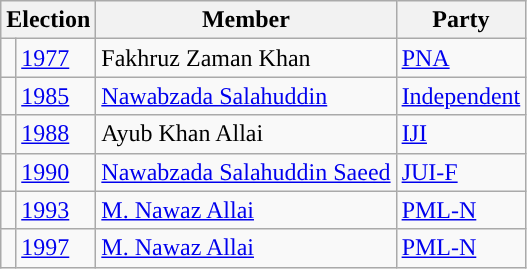<table class="wikitable">
<tr>
<th colspan="2">Election</th>
<th>Member</th>
<th>Party</th>
</tr>
<tr>
<td style="background-color: "></td>
<td><a href='#'>1977</a></td>
<td>Fakhruz Zaman Khan</td>
<td><a href='#'>PNA</a></td>
</tr>
<tr>
<td style="background-color: "></td>
<td><a href='#'>1985</a></td>
<td><a href='#'>Nawabzada Salahuddin</a></td>
<td><a href='#'>Independent</a></td>
</tr>
<tr>
<td style="background-color: "></td>
<td><a href='#'>1988</a></td>
<td>Ayub Khan Allai</td>
<td><a href='#'>IJI</a></td>
</tr>
<tr>
<td style="background-color: "></td>
<td><a href='#'>1990</a></td>
<td><a href='#'>Nawabzada Salahuddin Saeed</a></td>
<td><a href='#'>JUI-F</a></td>
</tr>
<tr>
<td style="background-color: "></td>
<td><a href='#'>1993</a></td>
<td><a href='#'>M. Nawaz Allai</a></td>
<td><a href='#'>PML-N</a></td>
</tr>
<tr>
<td style="background-color: "></td>
<td><a href='#'>1997</a></td>
<td><a href='#'>M. Nawaz Allai</a></td>
<td><a href='#'>PML-N</a></td>
</tr>
</table>
